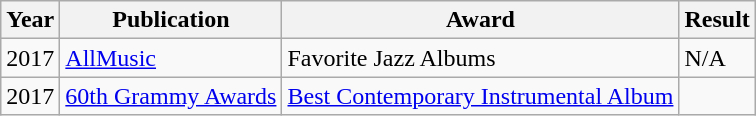<table class="wikitable">
<tr>
<th>Year</th>
<th>Publication</th>
<th>Award</th>
<th>Result</th>
</tr>
<tr>
<td>2017</td>
<td><a href='#'>AllMusic</a></td>
<td>Favorite Jazz Albums</td>
<td>N/A</td>
</tr>
<tr>
<td>2017</td>
<td><a href='#'>60th Grammy Awards</a></td>
<td><a href='#'>Best Contemporary Instrumental Album</a></td>
<td></td>
</tr>
</table>
